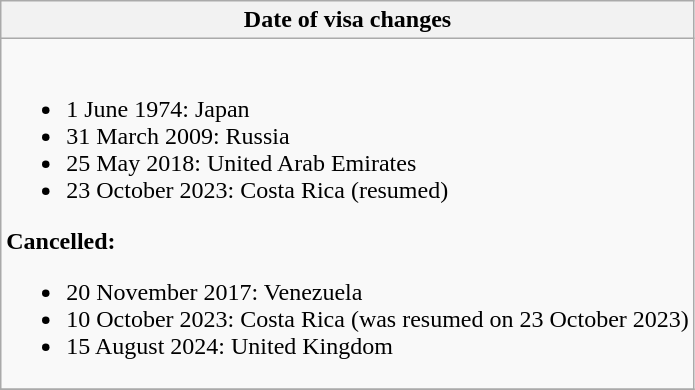<table class="wikitable collapsible collapsed">
<tr>
<th style="width:100%;";">Date of visa changes</th>
</tr>
<tr>
<td><br><ul><li>1 June 1974: Japan</li><li>31 March 2009: Russia</li><li>25 May 2018: United Arab Emirates</li><li>23 October 2023: Costa Rica (resumed)</li></ul><strong>Cancelled:</strong><ul><li>20 November 2017: Venezuela</li><li>10 October 2023: Costa Rica (was resumed on 23 October 2023)</li><li>15 August 2024: United Kingdom</li></ul></td>
</tr>
<tr>
</tr>
</table>
